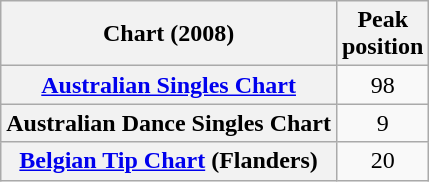<table class="wikitable sortable plainrowheaders">
<tr>
<th scope="col">Chart (2008)</th>
<th scope="col">Peak<br>position</th>
</tr>
<tr>
<th scope="row"><a href='#'>Australian Singles Chart</a></th>
<td align="center">98</td>
</tr>
<tr>
<th scope="row">Australian Dance Singles Chart</th>
<td align="center">9</td>
</tr>
<tr>
<th scope="row"><a href='#'>Belgian Tip Chart</a> (Flanders)</th>
<td align="center">20</td>
</tr>
</table>
